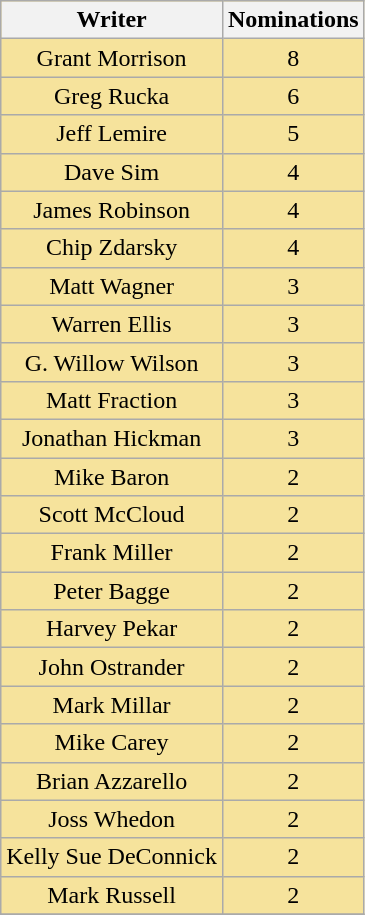<table class="wikitable" rowspan=2 border="2" cellpadding="4" style="text-align: center; background: #f6e39c">
<tr>
<th scope="col" align="center">Writer</th>
<th scope="col" width="55">Nominations</th>
</tr>
<tr>
<td>Grant Morrison</td>
<td>8</td>
</tr>
<tr>
<td>Greg Rucka</td>
<td>6</td>
</tr>
<tr>
<td>Jeff Lemire</td>
<td>5</td>
</tr>
<tr>
<td>Dave Sim</td>
<td>4</td>
</tr>
<tr>
<td>James Robinson</td>
<td>4</td>
</tr>
<tr>
<td>Chip Zdarsky</td>
<td>4</td>
</tr>
<tr>
<td>Matt Wagner</td>
<td>3</td>
</tr>
<tr>
<td>Warren Ellis</td>
<td>3</td>
</tr>
<tr>
<td>G. Willow Wilson</td>
<td>3</td>
</tr>
<tr>
<td>Matt Fraction</td>
<td>3</td>
</tr>
<tr>
<td>Jonathan Hickman</td>
<td>3</td>
</tr>
<tr>
<td>Mike Baron</td>
<td>2</td>
</tr>
<tr>
<td>Scott McCloud</td>
<td>2</td>
</tr>
<tr>
<td>Frank Miller</td>
<td>2</td>
</tr>
<tr>
<td>Peter Bagge</td>
<td>2</td>
</tr>
<tr>
<td>Harvey Pekar</td>
<td>2</td>
</tr>
<tr>
<td>John Ostrander</td>
<td>2</td>
</tr>
<tr>
<td>Mark Millar</td>
<td>2</td>
</tr>
<tr>
<td>Mike Carey</td>
<td>2</td>
</tr>
<tr>
<td>Brian Azzarello</td>
<td>2</td>
</tr>
<tr>
<td>Joss Whedon</td>
<td>2</td>
</tr>
<tr>
<td>Kelly Sue DeConnick</td>
<td>2</td>
</tr>
<tr>
<td>Mark Russell</td>
<td>2</td>
</tr>
<tr>
</tr>
</table>
